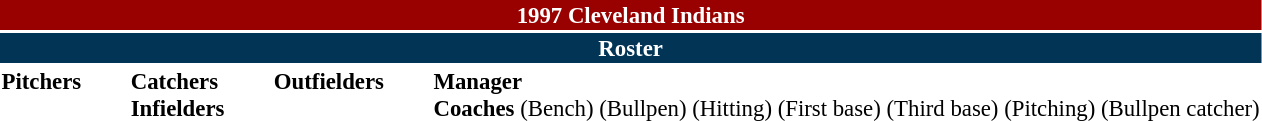<table class="toccolours" style="font-size: 95%;">
<tr>
<th colspan="10" style="background-color: #990000; color: white; text-align: center;">1997 Cleveland Indians</th>
</tr>
<tr>
<td colspan="10" style="background-color: #023456; color: #FFFFFF; text-align: center;"><strong>Roster</strong></td>
</tr>
<tr>
<td valign="top"><strong>Pitchers</strong><br>



















</td>
<td width="25px"></td>
<td valign="top"><strong>Catchers</strong><br>


<strong>Infielders</strong>













</td>
<td width="25px"></td>
<td valign="top"><strong>Outfielders</strong><br>






</td>
<td width="25px"></td>
<td valign="top"><strong>Manager</strong><br>
<strong>Coaches</strong>
 (Bench)
 (Bullpen)
 (Hitting)
 (First base)
 (Third base)
 (Pitching)
 (Bullpen catcher)</td>
</tr>
</table>
